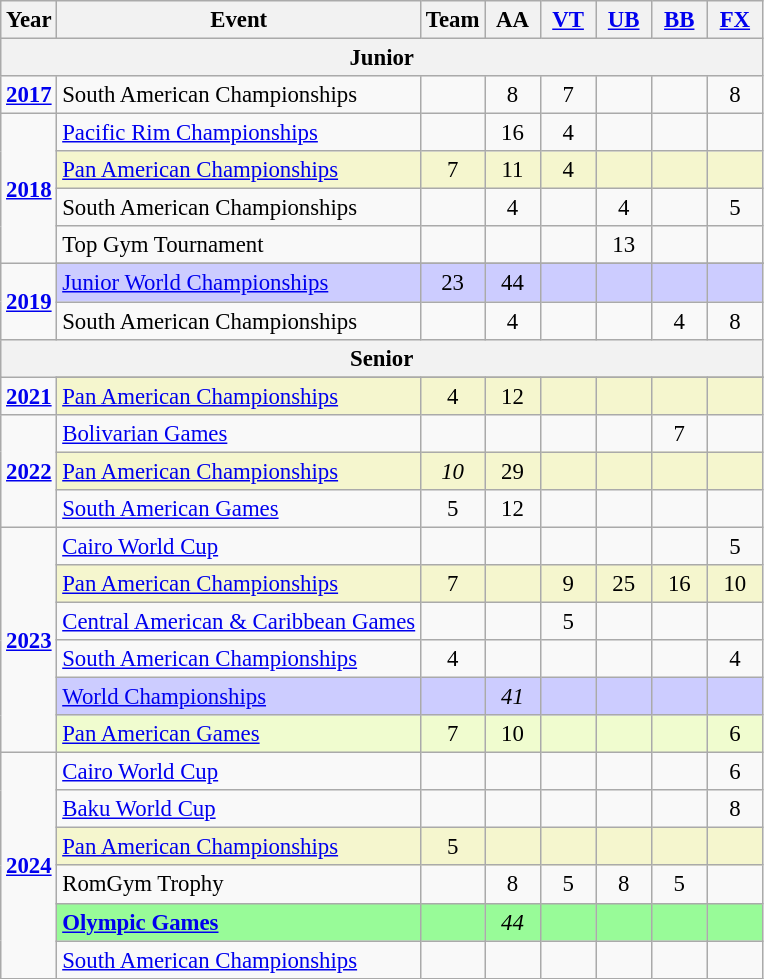<table class="wikitable" style="text-align:center; font-size:95%;">
<tr>
<th align="center">Year</th>
<th align="center">Event</th>
<th style="width:30px;">Team</th>
<th style="width:30px;">AA</th>
<th style="width:30px;"><a href='#'>VT</a></th>
<th style="width:30px;"><a href='#'>UB</a></th>
<th style="width:30px;"><a href='#'>BB</a></th>
<th style="width:30px;"><a href='#'>FX</a></th>
</tr>
<tr>
<th colspan="8"><strong>Junior</strong></th>
</tr>
<tr>
<td rowspan="1"><strong><a href='#'>2017</a></strong></td>
<td align=left>South American Championships</td>
<td></td>
<td>8</td>
<td>7</td>
<td></td>
<td></td>
<td>8</td>
</tr>
<tr>
<td rowspan="4"><strong><a href='#'>2018</a></strong></td>
<td align=left><a href='#'>Pacific Rim Championships</a></td>
<td></td>
<td>16</td>
<td>4</td>
<td></td>
<td></td>
<td></td>
</tr>
<tr bgcolor=#F5F6CE>
<td align=left><a href='#'>Pan American Championships</a></td>
<td>7</td>
<td>11</td>
<td>4</td>
<td></td>
<td></td>
<td></td>
</tr>
<tr>
<td align=left>South American Championships</td>
<td></td>
<td>4</td>
<td></td>
<td>4</td>
<td></td>
<td>5</td>
</tr>
<tr>
<td align=left>Top Gym Tournament</td>
<td></td>
<td></td>
<td></td>
<td>13</td>
<td></td>
<td></td>
</tr>
<tr>
<td rowspan="3"><strong><a href='#'>2019</a></strong></td>
</tr>
<tr bgcolor=#CCCCFF>
<td align=left><a href='#'>Junior World Championships</a></td>
<td>23</td>
<td>44</td>
<td></td>
<td></td>
<td></td>
<td></td>
</tr>
<tr>
<td align=left>South American Championships</td>
<td></td>
<td>4</td>
<td></td>
<td></td>
<td>4</td>
<td>8</td>
</tr>
<tr>
<th colspan="8"><strong>Senior</strong></th>
</tr>
<tr>
<td rowspan="2"><strong><a href='#'>2021</a></strong></td>
</tr>
<tr bgcolor=#F5F6CE>
<td align=left><a href='#'>Pan American Championships</a></td>
<td>4</td>
<td>12</td>
<td></td>
<td></td>
<td></td>
<td></td>
</tr>
<tr>
<td rowspan="3"><strong><a href='#'>2022</a></strong></td>
<td align=left><a href='#'>Bolivarian Games</a></td>
<td></td>
<td></td>
<td></td>
<td></td>
<td>7</td>
<td></td>
</tr>
<tr bgcolor=#F5F6CE>
<td align=left><a href='#'>Pan American Championships</a></td>
<td><em>10</em></td>
<td>29</td>
<td></td>
<td></td>
<td></td>
<td></td>
</tr>
<tr>
<td align=left><a href='#'>South American Games</a></td>
<td>5</td>
<td>12</td>
<td></td>
<td></td>
<td></td>
<td></td>
</tr>
<tr>
<td rowspan="6"><strong><a href='#'>2023</a></strong></td>
<td align=left><a href='#'>Cairo World Cup</a></td>
<td></td>
<td></td>
<td></td>
<td></td>
<td></td>
<td>5</td>
</tr>
<tr bgcolor=#F5F6CE>
<td align=left><a href='#'>Pan American Championships</a></td>
<td>7</td>
<td></td>
<td>9</td>
<td>25</td>
<td>16</td>
<td>10</td>
</tr>
<tr>
<td align=left><a href='#'>Central American & Caribbean Games</a></td>
<td></td>
<td></td>
<td>5</td>
<td></td>
<td></td>
<td></td>
</tr>
<tr>
<td align=left><a href='#'>South American Championships</a></td>
<td>4</td>
<td></td>
<td></td>
<td></td>
<td></td>
<td>4</td>
</tr>
<tr bgcolor=#CCCCFF>
<td align=left><a href='#'>World Championships</a></td>
<td></td>
<td><em>41</em></td>
<td></td>
<td></td>
<td></td>
<td></td>
</tr>
<tr bgcolor=#f0fccf>
<td align=left><a href='#'>Pan American Games</a></td>
<td>7</td>
<td>10</td>
<td></td>
<td></td>
<td></td>
<td>6</td>
</tr>
<tr>
<td rowspan="6"><strong><a href='#'>2024</a></strong></td>
<td align=left><a href='#'>Cairo World Cup</a></td>
<td></td>
<td></td>
<td></td>
<td></td>
<td></td>
<td>6</td>
</tr>
<tr>
<td align=left><a href='#'>Baku World Cup</a></td>
<td></td>
<td></td>
<td></td>
<td></td>
<td></td>
<td>8</td>
</tr>
<tr bgcolor=#F5F6CE>
<td align=left><a href='#'>Pan American Championships</a></td>
<td>5</td>
<td></td>
<td></td>
<td></td>
<td></td>
<td></td>
</tr>
<tr>
<td align=left>RomGym Trophy</td>
<td></td>
<td>8</td>
<td>5</td>
<td>8</td>
<td>5</td>
<td></td>
</tr>
<tr bgcolor=98FB98>
<td align=left><strong><a href='#'>Olympic Games</a></strong></td>
<td></td>
<td><em>44</em></td>
<td></td>
<td></td>
<td></td>
<td></td>
</tr>
<tr>
<td align=left><a href='#'>South American Championships</a></td>
<td></td>
<td></td>
<td></td>
<td></td>
<td></td>
<td></td>
</tr>
</table>
